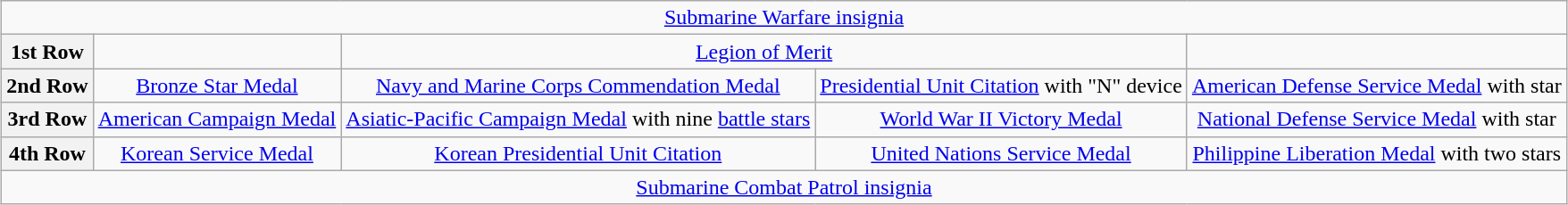<table class="wikitable" style="margin:1em auto; text-align:center;">
<tr>
<td colspan=5><a href='#'>Submarine Warfare insignia</a></td>
</tr>
<tr>
<th>1st Row</th>
<td></td>
<td colspan="2"><a href='#'>Legion of Merit</a></td>
<td></td>
</tr>
<tr>
<th>2nd Row</th>
<td><a href='#'>Bronze Star Medal</a></td>
<td><a href='#'>Navy and Marine Corps Commendation Medal</a></td>
<td><a href='#'>Presidential Unit Citation</a> with "N" device</td>
<td><a href='#'>American Defense Service Medal</a> with star</td>
</tr>
<tr>
<th>3rd Row</th>
<td><a href='#'>American Campaign Medal</a></td>
<td><a href='#'>Asiatic-Pacific Campaign Medal</a> with nine <a href='#'>battle stars</a></td>
<td><a href='#'>World War II Victory Medal</a></td>
<td><a href='#'>National Defense Service Medal</a> with star</td>
</tr>
<tr>
<th>4th Row</th>
<td><a href='#'>Korean Service Medal</a></td>
<td><a href='#'>Korean Presidential Unit Citation</a></td>
<td><a href='#'>United Nations Service Medal</a></td>
<td><a href='#'>Philippine Liberation Medal</a> with two stars</td>
</tr>
<tr>
<td colspan=5><a href='#'>Submarine Combat Patrol insignia</a></td>
</tr>
</table>
